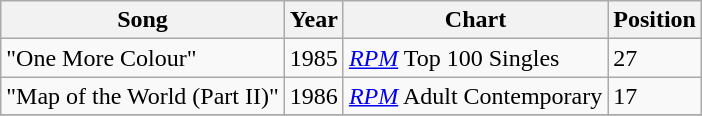<table class="wikitable">
<tr>
<th align="left">Song</th>
<th align="left">Year</th>
<th align="left">Chart</th>
<th align="left">Position</th>
</tr>
<tr>
<td align="left">"One More Colour"</td>
<td align="left">1985</td>
<td align="left"><em><a href='#'>RPM</a></em> Top 100 Singles</td>
<td align="left">27</td>
</tr>
<tr>
<td align="left">"Map of the World (Part II)"</td>
<td align="left">1986</td>
<td align="left"><em><a href='#'>RPM</a></em> Adult Contemporary</td>
<td align="left">17</td>
</tr>
<tr>
</tr>
</table>
